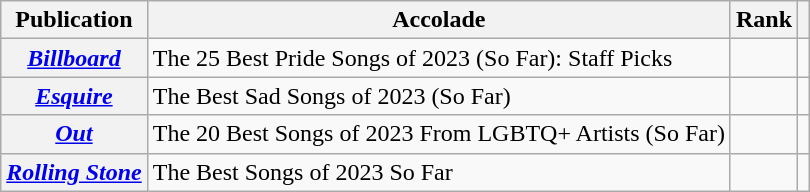<table class="wikitable sortable plainrowheaders">
<tr>
<th scope="col">Publication</th>
<th scope="col">Accolade</th>
<th scope="col">Rank</th>
<th scope="col" class="unsortable"></th>
</tr>
<tr>
<th scope="row"><em><a href='#'>Billboard</a></em></th>
<td>The 25 Best Pride Songs of 2023 (So Far): Staff Picks</td>
<td></td>
<td></td>
</tr>
<tr>
<th scope="row"><em><a href='#'>Esquire</a></em></th>
<td>The Best Sad Songs of 2023 (So Far)</td>
<td></td>
<td></td>
</tr>
<tr>
<th scope="row"><em><a href='#'>Out</a></em></th>
<td>The 20 Best Songs of 2023 From LGBTQ+ Artists (So Far)</td>
<td></td>
<td></td>
</tr>
<tr>
<th scope="row"><em><a href='#'>Rolling Stone</a></em></th>
<td>The Best Songs of 2023 So Far</td>
<td></td>
<td></td>
</tr>
</table>
